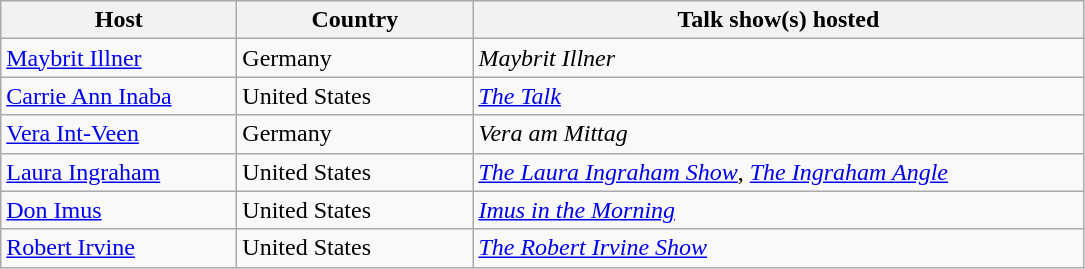<table class="wikitable">
<tr>
<th width="150">Host</th>
<th width="150">Country</th>
<th width="400">Talk show(s) hosted</th>
</tr>
<tr>
<td><a href='#'>Maybrit Illner</a></td>
<td>  Germany</td>
<td><em>Maybrit Illner</em></td>
</tr>
<tr>
<td><a href='#'>Carrie Ann Inaba</a></td>
<td> United States</td>
<td><em><a href='#'>The Talk</a></em></td>
</tr>
<tr>
<td><a href='#'>Vera Int-Veen</a></td>
<td>  Germany</td>
<td><em>Vera am Mittag </em></td>
</tr>
<tr>
<td><a href='#'>Laura Ingraham</a></td>
<td> United States</td>
<td><em><a href='#'>The Laura Ingraham Show</a></em>, <em><a href='#'>The Ingraham Angle</a></em></td>
</tr>
<tr>
<td><a href='#'>Don Imus</a></td>
<td> United States</td>
<td><em><a href='#'>Imus in the Morning</a></em></td>
</tr>
<tr>
<td><a href='#'>Robert Irvine</a></td>
<td> United States</td>
<td><em><a href='#'>The Robert Irvine Show</a></em></td>
</tr>
</table>
